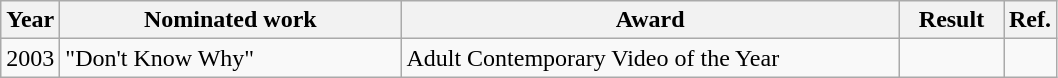<table class="wikitable">
<tr>
<th>Year</th>
<th style="width:220px;">Nominated work</th>
<th style="width:325px;">Award</th>
<th width="62">Result</th>
<th width="25">Ref.</th>
</tr>
<tr>
<td rowspan="2">2003</td>
<td rowspan="2">"Don't Know Why"</td>
<td>Adult Contemporary Video of the Year</td>
<td></td>
<td></td>
</tr>
</table>
